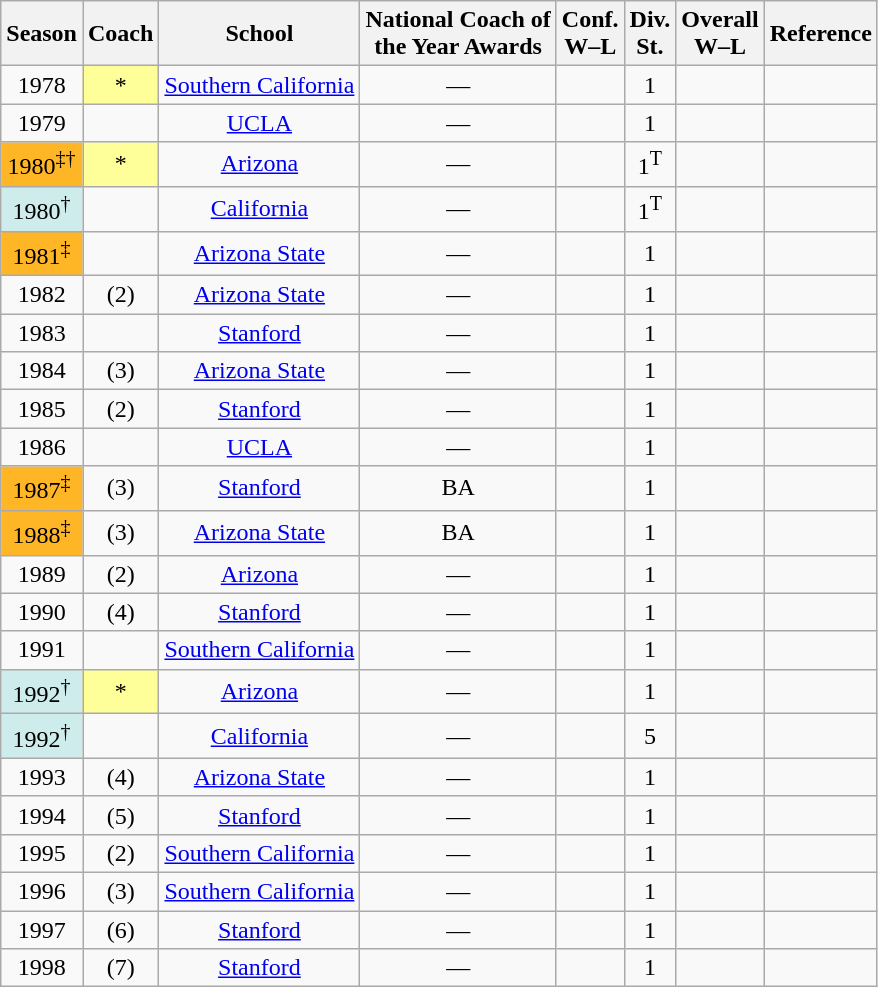<table class="wikitable sortable">
<tr>
<th>Season</th>
<th>Coach</th>
<th>School</th>
<th class=unsortable>National Coach of<br>the Year Awards</th>
<th>Conf.<br>W–L</th>
<th>Div.<br>St.</th>
<th>Overall<br>W–L</th>
<th class="unsortable">Reference</th>
</tr>
<tr align=center>
<td>1978</td>
<td style="background:#ff9;">*</td>
<td><a href='#'>Southern California</a></td>
<td style="text-align:center;">—</td>
<td></td>
<td>1</td>
<td></td>
<td style="text-align:center;"></td>
</tr>
<tr align=center>
<td>1979</td>
<td></td>
<td><a href='#'>UCLA</a></td>
<td style="text-align:center;">—</td>
<td></td>
<td>1</td>
<td></td>
<td style="text-align:center;"></td>
</tr>
<tr align=center>
<td style="background:#ffb626;">1980<sup>‡†</sup></td>
<td style="background:#ff9;">*</td>
<td><a href='#'>Arizona</a></td>
<td style="text-align:center;">—</td>
<td></td>
<td>1<sup>T</sup></td>
<td></td>
<td style="text-align:center;"></td>
</tr>
<tr align=center>
<td style="background:#cfecec;">1980<sup>†</sup></td>
<td></td>
<td><a href='#'>California</a></td>
<td style="text-align:center;">—</td>
<td></td>
<td>1<sup>T</sup></td>
<td></td>
<td style="text-align:center;"></td>
</tr>
<tr align=center>
<td style="background:#ffb626;">1981<sup>‡</sup></td>
<td></td>
<td><a href='#'>Arizona State</a></td>
<td style="text-align:center;">—</td>
<td></td>
<td>1</td>
<td></td>
<td style="text-align:center;"></td>
</tr>
<tr align=center>
<td>1982</td>
<td> (2)</td>
<td><a href='#'>Arizona State</a></td>
<td style="text-align:center;">—</td>
<td></td>
<td>1</td>
<td></td>
<td style="text-align:center;"></td>
</tr>
<tr align=center>
<td>1983</td>
<td></td>
<td><a href='#'>Stanford</a></td>
<td style="text-align:center;">—</td>
<td></td>
<td>1</td>
<td></td>
<td style="text-align:center;"></td>
</tr>
<tr align=center>
<td>1984</td>
<td> (3)</td>
<td><a href='#'>Arizona State</a></td>
<td style="text-align:center;">—</td>
<td></td>
<td>1</td>
<td></td>
<td style="text-align:center;"></td>
</tr>
<tr align=center>
<td>1985</td>
<td> (2)</td>
<td><a href='#'>Stanford</a></td>
<td style="text-align:center;">—</td>
<td></td>
<td>1</td>
<td></td>
<td style="text-align:center;"></td>
</tr>
<tr align=center>
<td>1986</td>
<td></td>
<td><a href='#'>UCLA</a></td>
<td style="text-align:center;">—</td>
<td></td>
<td>1</td>
<td></td>
<td style="text-align:center;"></td>
</tr>
<tr align=center>
<td style="background:#ffb626;">1987<sup>‡</sup></td>
<td> (3)</td>
<td><a href='#'>Stanford</a></td>
<td>BA</td>
<td></td>
<td>1</td>
<td></td>
<td style="text-align:center;"></td>
</tr>
<tr align=center>
<td style="background:#ffb626;">1988<sup>‡</sup></td>
<td> (3)</td>
<td><a href='#'>Arizona State</a></td>
<td>BA</td>
<td></td>
<td>1</td>
<td></td>
<td style="text-align:center;"></td>
</tr>
<tr align=center>
<td>1989</td>
<td> (2)</td>
<td><a href='#'>Arizona</a></td>
<td style="text-align:center;">—</td>
<td></td>
<td>1</td>
<td></td>
<td style="text-align:center;"></td>
</tr>
<tr align=center>
<td>1990</td>
<td> (4)</td>
<td><a href='#'>Stanford</a></td>
<td style="text-align:center;">—</td>
<td></td>
<td>1</td>
<td></td>
<td style="text-align:center;"></td>
</tr>
<tr align=center>
<td>1991</td>
<td></td>
<td><a href='#'>Southern California</a></td>
<td style="text-align:center;">—</td>
<td></td>
<td>1</td>
<td></td>
<td style="text-align:center;"></td>
</tr>
<tr align=center>
<td style="background:#cfecec;">1992<sup>†</sup></td>
<td style="background:#ff9;">*</td>
<td><a href='#'>Arizona</a></td>
<td style="text-align:center;">—</td>
<td></td>
<td>1</td>
<td></td>
<td style="text-align:center;"></td>
</tr>
<tr align=center>
<td style="background:#cfecec;">1992<sup>†</sup></td>
<td></td>
<td><a href='#'>California</a></td>
<td style="text-align:center;">—</td>
<td></td>
<td>5</td>
<td></td>
<td style="text-align:center;"></td>
</tr>
<tr align=center>
<td>1993</td>
<td> (4)</td>
<td><a href='#'>Arizona State</a></td>
<td style="text-align:center;">—</td>
<td></td>
<td>1</td>
<td></td>
<td style="text-align:center;"></td>
</tr>
<tr align=center>
<td>1994</td>
<td> (5)</td>
<td><a href='#'>Stanford</a></td>
<td style="text-align:center;">—</td>
<td></td>
<td>1</td>
<td></td>
<td style="text-align:center;"></td>
</tr>
<tr align=center>
<td>1995</td>
<td> (2)</td>
<td><a href='#'>Southern California</a></td>
<td style="text-align:center;">—</td>
<td></td>
<td>1</td>
<td></td>
<td style="text-align:center;"></td>
</tr>
<tr align=center>
<td>1996</td>
<td> (3)</td>
<td><a href='#'>Southern California</a></td>
<td style="text-align:center;">—</td>
<td></td>
<td>1</td>
<td></td>
<td style="text-align:center;"></td>
</tr>
<tr align=center>
<td>1997</td>
<td> (6)</td>
<td><a href='#'>Stanford</a></td>
<td style="text-align:center;">—</td>
<td></td>
<td>1</td>
<td></td>
<td style="text-align:center;"></td>
</tr>
<tr align=center>
<td>1998</td>
<td> (7)</td>
<td><a href='#'>Stanford</a></td>
<td style="text-align:center;">—</td>
<td></td>
<td>1</td>
<td></td>
<td style="text-align:center;"></td>
</tr>
</table>
